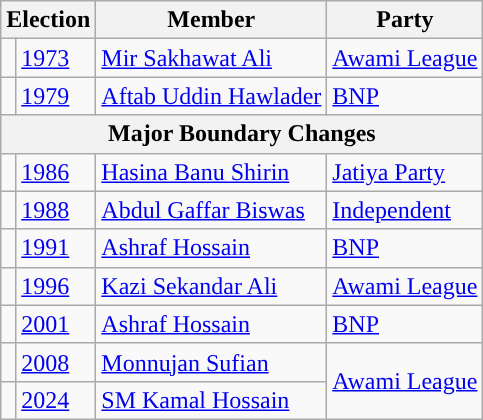<table class="wikitable">
<tr>
<th colspan="2">Election</th>
<th>Member</th>
<th>Party</th>
</tr>
<tr>
<td style="background-color:"></td>
<td><a href='#'>1973</a></td>
<td><a href='#'>Mir Sakhawat Ali</a></td>
<td><a href='#'>Awami League</a></td>
</tr>
<tr>
<td style="background-color:"></td>
<td><a href='#'>1979</a></td>
<td><a href='#'>Aftab Uddin Hawlader</a></td>
<td><a href='#'>BNP</a></td>
</tr>
<tr>
<th colspan="4">Major Boundary Changes</th>
</tr>
<tr>
<td style="background-color:"></td>
<td><a href='#'>1986</a></td>
<td><a href='#'>Hasina Banu Shirin</a></td>
<td><a href='#'>Jatiya Party</a></td>
</tr>
<tr>
<td style="background-color:"></td>
<td><a href='#'>1988</a></td>
<td><a href='#'>Abdul Gaffar Biswas</a></td>
<td><a href='#'>Independent</a></td>
</tr>
<tr>
<td style="background-color:"></td>
<td><a href='#'>1991</a></td>
<td><a href='#'>Ashraf Hossain</a></td>
<td><a href='#'>BNP</a></td>
</tr>
<tr>
<td style="background-color:"></td>
<td><a href='#'>1996</a></td>
<td><a href='#'>Kazi Sekandar Ali</a></td>
<td><a href='#'>Awami League</a></td>
</tr>
<tr>
<td style="background-color:"></td>
<td><a href='#'>2001</a></td>
<td><a href='#'>Ashraf Hossain</a></td>
<td><a href='#'>BNP</a></td>
</tr>
<tr>
<td style="background-color:"></td>
<td><a href='#'>2008</a></td>
<td><a href='#'>Monnujan Sufian</a></td>
<td rowspan="2"><a href='#'>Awami League</a></td>
</tr>
<tr>
<td style="background-color:"></td>
<td><a href='#'>2024</a></td>
<td><a href='#'>SM Kamal Hossain</a></td>
</tr>
</table>
